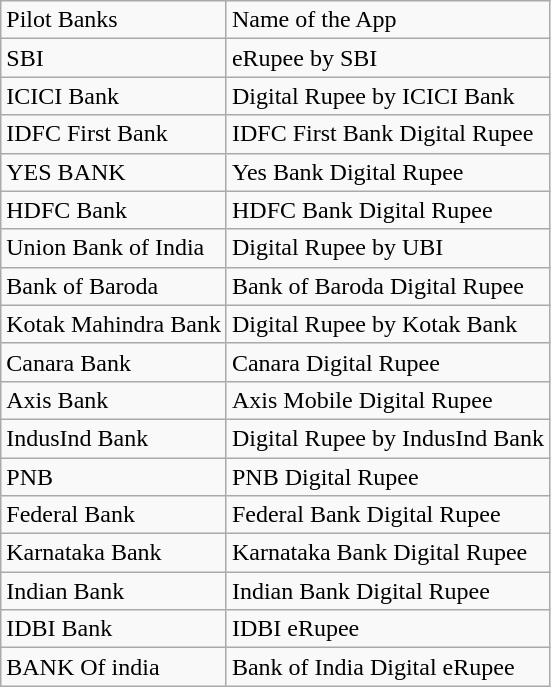<table class="wikitable">
<tr>
<td>Pilot Banks</td>
<td>Name of the App</td>
</tr>
<tr>
<td>SBI</td>
<td>eRupee by SBI</td>
</tr>
<tr>
<td>ICICI Bank</td>
<td>Digital Rupee by ICICI Bank</td>
</tr>
<tr>
<td>IDFC First Bank</td>
<td>IDFC First Bank Digital Rupee</td>
</tr>
<tr>
<td>YES BANK</td>
<td>Yes Bank Digital Rupee</td>
</tr>
<tr>
<td>HDFC Bank</td>
<td>HDFC Bank Digital Rupee</td>
</tr>
<tr>
<td>Union Bank of India</td>
<td>Digital Rupee by UBI</td>
</tr>
<tr>
<td>Bank of Baroda</td>
<td>Bank of Baroda Digital Rupee</td>
</tr>
<tr>
<td>Kotak Mahindra Bank</td>
<td>Digital Rupee by Kotak Bank</td>
</tr>
<tr>
<td>Canara Bank</td>
<td>Canara Digital Rupee</td>
</tr>
<tr>
<td>Axis Bank</td>
<td>Axis Mobile Digital Rupee</td>
</tr>
<tr>
<td>IndusInd Bank</td>
<td>Digital Rupee by IndusInd Bank</td>
</tr>
<tr>
<td>PNB</td>
<td>PNB Digital Rupee</td>
</tr>
<tr>
<td>Federal Bank</td>
<td>Federal Bank Digital Rupee</td>
</tr>
<tr>
<td>Karnataka Bank</td>
<td>Karnataka Bank Digital Rupee</td>
</tr>
<tr>
<td>Indian Bank</td>
<td>Indian Bank Digital Rupee</td>
</tr>
<tr>
<td>IDBI Bank</td>
<td>IDBI eRupee</td>
</tr>
<tr>
<td>BANK Of india</td>
<td>Bank of India Digital eRupee</td>
</tr>
</table>
